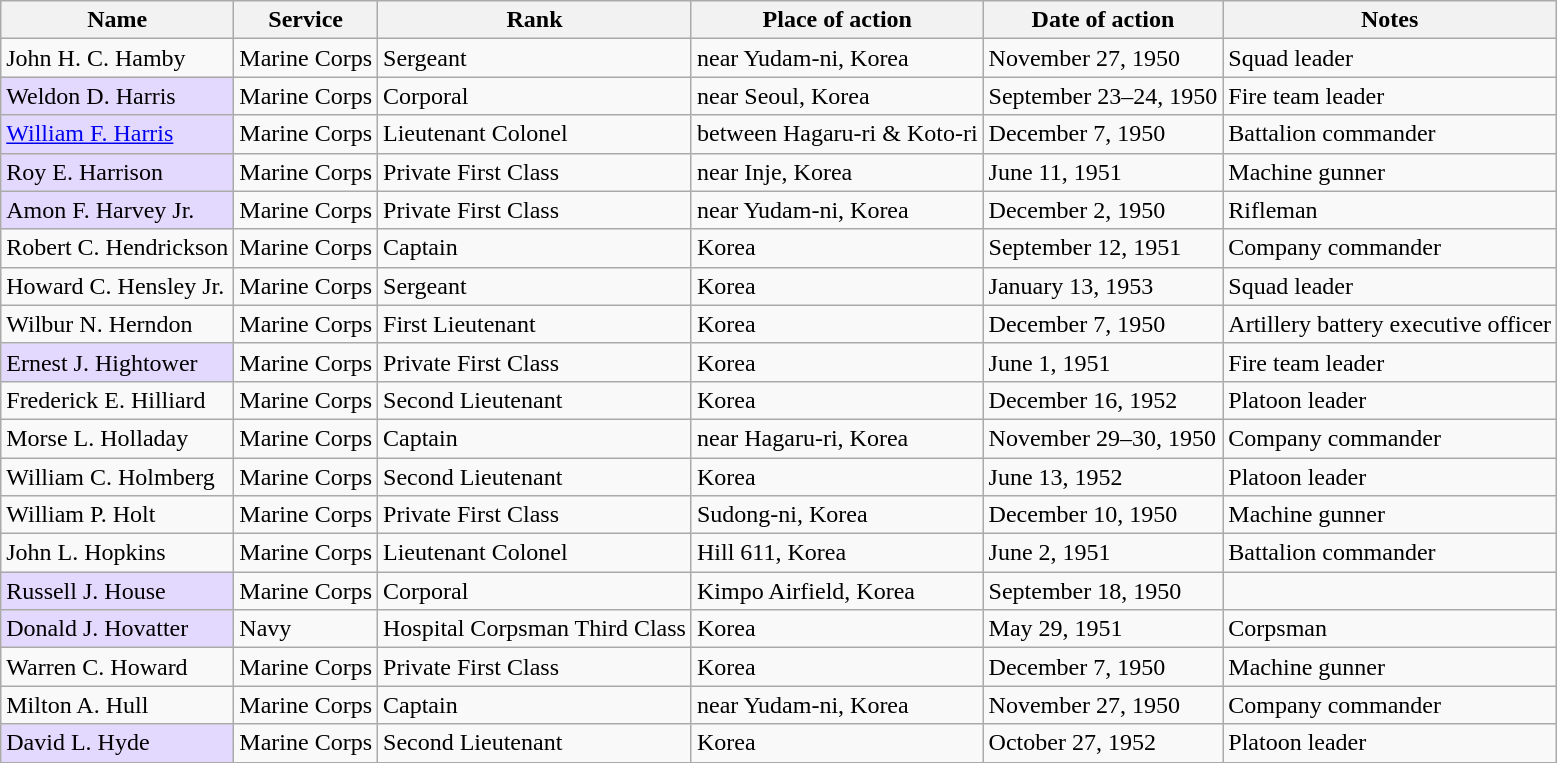<table class="wikitable sortable">
<tr>
<th>Name</th>
<th>Service</th>
<th>Rank</th>
<th>Place of action</th>
<th>Date of action</th>
<th>Notes</th>
</tr>
<tr>
<td>John H. C. Hamby</td>
<td>Marine Corps</td>
<td>Sergeant</td>
<td>near Yudam-ni, Korea</td>
<td>November 27, 1950</td>
<td>Squad leader</td>
</tr>
<tr>
<td style="background:#e3d9ff;">Weldon D. Harris</td>
<td>Marine Corps</td>
<td>Corporal</td>
<td>near Seoul, Korea</td>
<td>September 23–24, 1950</td>
<td>Fire team leader</td>
</tr>
<tr>
<td style="background:#e3d9ff;"><a href='#'>William F. Harris</a></td>
<td>Marine Corps</td>
<td>Lieutenant Colonel</td>
<td>between Hagaru-ri & Koto-ri</td>
<td>December 7, 1950</td>
<td>Battalion commander</td>
</tr>
<tr>
<td style="background:#e3d9ff;">Roy E. Harrison</td>
<td>Marine Corps</td>
<td>Private First Class</td>
<td>near Inje, Korea</td>
<td>June 11, 1951</td>
<td>Machine gunner</td>
</tr>
<tr>
<td style="background:#e3d9ff;">Amon F. Harvey Jr.</td>
<td>Marine Corps</td>
<td>Private First Class</td>
<td>near Yudam-ni, Korea</td>
<td>December 2, 1950</td>
<td>Rifleman</td>
</tr>
<tr>
<td>Robert C. Hendrickson</td>
<td>Marine Corps</td>
<td>Captain</td>
<td>Korea</td>
<td>September 12, 1951</td>
<td>Company commander</td>
</tr>
<tr>
<td>Howard C. Hensley Jr.</td>
<td>Marine Corps</td>
<td>Sergeant</td>
<td>Korea</td>
<td>January 13, 1953</td>
<td>Squad leader</td>
</tr>
<tr>
<td>Wilbur N. Herndon</td>
<td>Marine Corps</td>
<td>First Lieutenant</td>
<td>Korea</td>
<td>December 7, 1950</td>
<td>Artillery battery executive officer</td>
</tr>
<tr>
<td style="background:#e3d9ff;">Ernest J. Hightower</td>
<td>Marine Corps</td>
<td>Private First Class</td>
<td>Korea</td>
<td>June 1, 1951</td>
<td>Fire team leader</td>
</tr>
<tr>
<td>Frederick E. Hilliard</td>
<td>Marine Corps</td>
<td>Second Lieutenant</td>
<td>Korea</td>
<td>December 16, 1952</td>
<td>Platoon leader</td>
</tr>
<tr>
<td>Morse L. Holladay</td>
<td>Marine Corps</td>
<td>Captain</td>
<td>near Hagaru-ri, Korea</td>
<td>November 29–30, 1950</td>
<td>Company commander</td>
</tr>
<tr>
<td>William C. Holmberg</td>
<td>Marine Corps</td>
<td>Second Lieutenant</td>
<td>Korea</td>
<td>June 13, 1952</td>
<td>Platoon leader</td>
</tr>
<tr>
<td>William P. Holt</td>
<td>Marine Corps</td>
<td>Private First Class</td>
<td>Sudong-ni, Korea</td>
<td>December 10, 1950</td>
<td>Machine gunner</td>
</tr>
<tr>
<td>John L. Hopkins</td>
<td>Marine Corps</td>
<td>Lieutenant Colonel</td>
<td>Hill 611, Korea</td>
<td>June 2, 1951</td>
<td>Battalion commander</td>
</tr>
<tr>
<td style="background:#e3d9ff;">Russell J. House</td>
<td>Marine Corps</td>
<td>Corporal</td>
<td>Kimpo Airfield, Korea</td>
<td>September 18, 1950</td>
<td></td>
</tr>
<tr>
<td style="background:#e3d9ff;">Donald J. Hovatter</td>
<td>Navy</td>
<td>Hospital Corpsman Third Class</td>
<td>Korea</td>
<td>May 29, 1951</td>
<td>Corpsman</td>
</tr>
<tr>
<td>Warren C. Howard</td>
<td>Marine Corps</td>
<td>Private First Class</td>
<td>Korea</td>
<td>December 7, 1950</td>
<td>Machine gunner</td>
</tr>
<tr>
<td>Milton A. Hull</td>
<td>Marine Corps</td>
<td>Captain</td>
<td>near Yudam-ni, Korea</td>
<td>November 27, 1950</td>
<td>Company commander</td>
</tr>
<tr>
<td style="background:#e3d9ff;">David L. Hyde</td>
<td>Marine Corps</td>
<td>Second Lieutenant</td>
<td>Korea</td>
<td>October 27, 1952</td>
<td>Platoon leader</td>
</tr>
</table>
